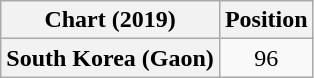<table class="wikitable plainrowheaders" style="text-align:center">
<tr>
<th scope="col">Chart (2019)</th>
<th scope="col">Position</th>
</tr>
<tr>
<th scope="row">South Korea (Gaon)</th>
<td>96</td>
</tr>
</table>
